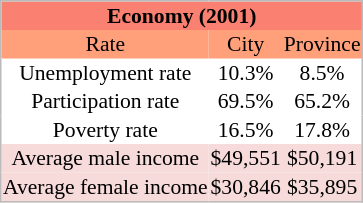<table cellpadding="1" style="float:left; margin:0 1em 1em 0; border:1px #bbb solid; border-collapse:collapse; font-size:90%;">
<tr style="text-align:center; background:salmon;">
<th colspan=3>Economy (2001)</th>
</tr>
<tr style="text-align:center; background:lightsalmon;">
<td>Rate</td>
<td>City</td>
<td>Province</td>
</tr>
<tr style="text-align:center;">
<td>Unemployment rate</td>
<td>10.3%</td>
<td>8.5%</td>
</tr>
<tr style="text-align:center;">
<td>Participation rate</td>
<td>69.5%</td>
<td>65.2%</td>
</tr>
<tr style="text-align:center;">
<td>Poverty rate</td>
<td>16.5%</td>
<td>17.8%</td>
</tr>
<tr style="text-align:center; background:#f7dbdb;">
<td>Average male income</td>
<td>$49,551</td>
<td>$50,191</td>
</tr>
<tr style="text-align:center; background:#f7dbdb;">
<td>Average female income</td>
<td>$30,846</td>
<td>$35,895</td>
</tr>
</table>
